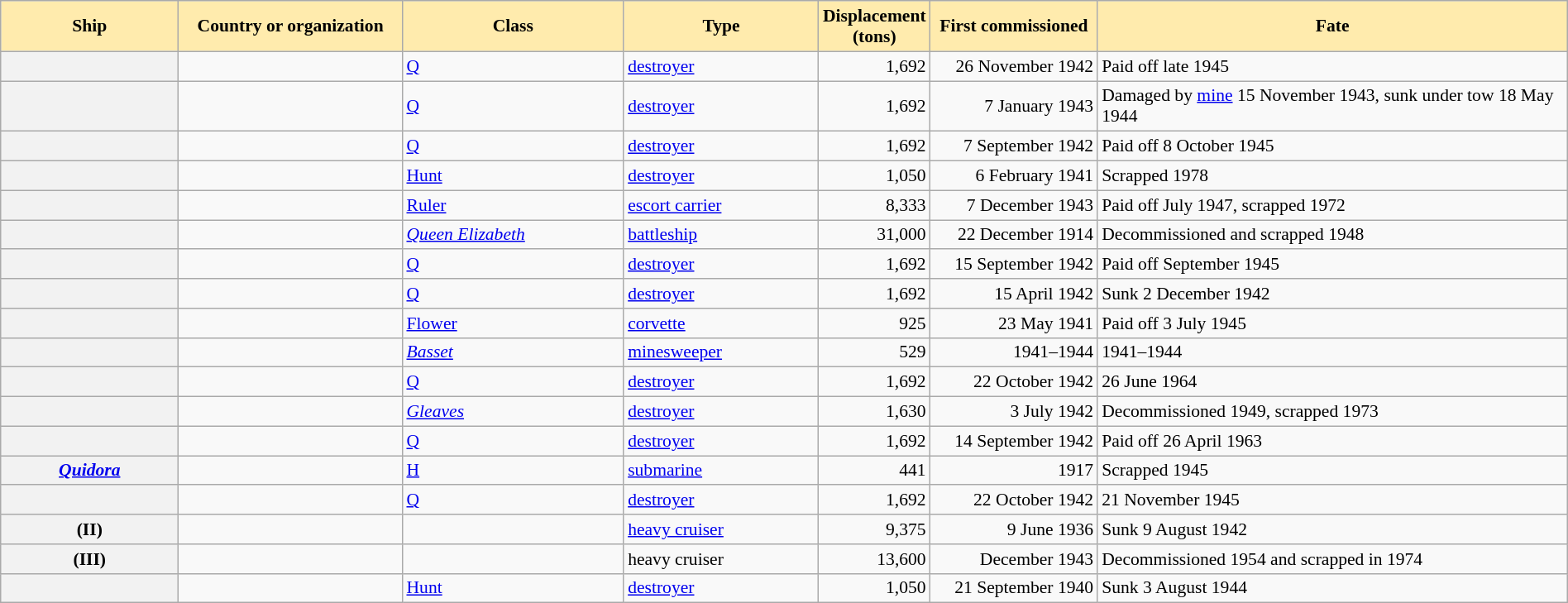<table class="wikitable sortable plainrowheaders" style="width:100%; font-size: 90%">
<tr>
<th scope="col" style="width:12%; background: #ffebad;">Ship</th>
<th scope="col" style="width:15%; background: #ffebad;">Country or organization</th>
<th scope="col" style="width:15%; background: #ffebad;">Class</th>
<th scope="col" style="width:13%; background: #ffebad;">Type</th>
<th scope="col" style="width:2%; background: #ffebad;">Displacement (tons)</th>
<th scope="col" style="width:11%; background: #ffebad;">First commissioned</th>
<th scope="col" style="width:32%; background: #ffebad;">Fate</th>
</tr>
<tr>
<th scope="row"></th>
<td></td>
<td><a href='#'>Q</a></td>
<td><a href='#'>destroyer</a></td>
<td style="text-align:right;">1,692</td>
<td style="text-align:right;">26 November 1942</td>
<td>Paid off late 1945</td>
</tr>
<tr>
<th scope="row"></th>
<td></td>
<td><a href='#'>Q</a></td>
<td><a href='#'>destroyer</a></td>
<td style="text-align:right;">1,692</td>
<td style="text-align:right;">7 January 1943</td>
<td>Damaged by <a href='#'>mine</a> 15 November 1943, sunk under tow 18 May 1944</td>
</tr>
<tr>
<th scope="row"></th>
<td></td>
<td><a href='#'>Q</a></td>
<td><a href='#'>destroyer</a></td>
<td style="text-align:right;">1,692</td>
<td style="text-align:right;">7 September 1942</td>
<td>Paid off 8 October 1945</td>
</tr>
<tr>
<th scope="row"></th>
<td></td>
<td><a href='#'>Hunt</a></td>
<td><a href='#'>destroyer</a></td>
<td style="text-align:right;">1,050</td>
<td style="text-align:right;">6 February 1941</td>
<td>Scrapped 1978</td>
</tr>
<tr>
<th scope="row"></th>
<td></td>
<td><a href='#'>Ruler</a></td>
<td><a href='#'>escort carrier</a></td>
<td style="text-align:right;">8,333</td>
<td style="text-align:right;">7 December 1943</td>
<td>Paid off July 1947, scrapped 1972</td>
</tr>
<tr>
<th scope="row"></th>
<td></td>
<td><a href='#'><em>Queen Elizabeth</em></a></td>
<td><a href='#'>battleship</a></td>
<td style="text-align:right;">31,000</td>
<td style="text-align:right;">22 December 1914</td>
<td>Decommissioned and scrapped 1948</td>
</tr>
<tr>
<th scope="row"></th>
<td></td>
<td><a href='#'>Q</a></td>
<td><a href='#'>destroyer</a></td>
<td style="text-align:right;">1,692</td>
<td style="text-align:right;">15 September 1942</td>
<td>Paid off September 1945</td>
</tr>
<tr>
<th scope="row"></th>
<td></td>
<td><a href='#'>Q</a></td>
<td><a href='#'>destroyer</a></td>
<td style="text-align:right;">1,692</td>
<td style="text-align:right;">15 April 1942</td>
<td>Sunk 2 December 1942</td>
</tr>
<tr>
<th scope="row"></th>
<td></td>
<td><a href='#'>Flower</a></td>
<td><a href='#'>corvette</a></td>
<td style="text-align:right;">925</td>
<td style="text-align:right;">23 May 1941</td>
<td>Paid off 3 July 1945</td>
</tr>
<tr>
<th scope="row"></th>
<td></td>
<td><a href='#'><em>Basset</em></a></td>
<td><a href='#'>minesweeper</a></td>
<td style="text-align:right;">529</td>
<td style="text-align:right;">1941–1944</td>
<td>1941–1944</td>
</tr>
<tr>
<th scope="row"></th>
<td></td>
<td><a href='#'>Q</a></td>
<td><a href='#'>destroyer</a></td>
<td style="text-align:right;">1,692</td>
<td style="text-align:right;">22 October 1942</td>
<td>26 June 1964</td>
</tr>
<tr>
<th scope="row"></th>
<td></td>
<td><a href='#'><em>Gleaves</em></a></td>
<td><a href='#'>destroyer</a></td>
<td style="text-align:right;">1,630</td>
<td style="text-align:right;">3 July 1942</td>
<td>Decommissioned 1949, scrapped 1973</td>
</tr>
<tr>
<th scope="row"></th>
<td></td>
<td><a href='#'>Q</a></td>
<td><a href='#'>destroyer</a></td>
<td style="text-align:right;">1,692</td>
<td style="text-align:right;">14 September 1942</td>
<td>Paid off 26 April 1963</td>
</tr>
<tr>
<th scope="row"><a href='#'><em>Quidora</em></a></th>
<td></td>
<td><a href='#'>H</a></td>
<td><a href='#'>submarine</a></td>
<td style="text-align:right;">441</td>
<td style="text-align:right;">1917</td>
<td>Scrapped 1945</td>
</tr>
<tr>
<th scope="row"></th>
<td></td>
<td><a href='#'>Q</a></td>
<td><a href='#'>destroyer</a></td>
<td style="text-align:right;">1,692</td>
<td style="text-align:right;">22 October 1942</td>
<td>21 November 1945</td>
</tr>
<tr>
<th scope="row"> (II)</th>
<td></td>
<td></td>
<td><a href='#'>heavy cruiser</a></td>
<td style="text-align:right;">9,375</td>
<td style="text-align:right;">9 June 1936</td>
<td>Sunk 9 August 1942</td>
</tr>
<tr>
<th scope="row"> (III)</th>
<td></td>
<td></td>
<td>heavy cruiser</td>
<td style="text-align:right;">13,600</td>
<td style="text-align:right;">December 1943</td>
<td>Decommissioned 1954 and scrapped in 1974</td>
</tr>
<tr>
<th scope="row"></th>
<td></td>
<td><a href='#'>Hunt</a></td>
<td><a href='#'>destroyer</a></td>
<td style="text-align:right;">1,050</td>
<td style="text-align:right;">21 September 1940</td>
<td>Sunk 3 August 1944</td>
</tr>
</table>
